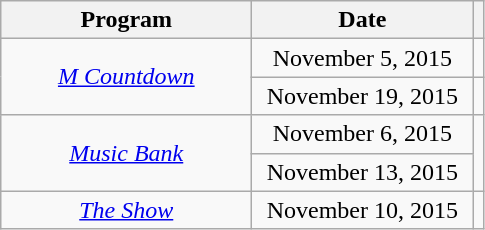<table class="wikitable sortable" style="text-align:center">
<tr>
<th width="160">Program</th>
<th width="140">Date</th>
<th class="unsortable"></th>
</tr>
<tr>
<td rowspan="2"><em><a href='#'>M Countdown</a></em></td>
<td>November 5, 2015</td>
<td></td>
</tr>
<tr>
<td>November 19, 2015</td>
<td></td>
</tr>
<tr>
<td rowspan="2"><em><a href='#'>Music Bank</a></em></td>
<td>November 6, 2015</td>
<td rowspan="2"></td>
</tr>
<tr>
<td>November 13, 2015</td>
</tr>
<tr>
<td><em><a href='#'>The Show</a></em></td>
<td>November 10, 2015</td>
<td></td>
</tr>
</table>
